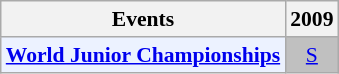<table class="wikitable" style="font-size: 90%; text-align:center">
<tr>
<th>Events</th>
<th>2009</th>
</tr>
<tr>
<td bgcolor="#ECF2FF"; align="left"><strong><a href='#'>World Junior Championships</a></strong></td>
<td bgcolor=silver><a href='#'>S</a></td>
</tr>
</table>
